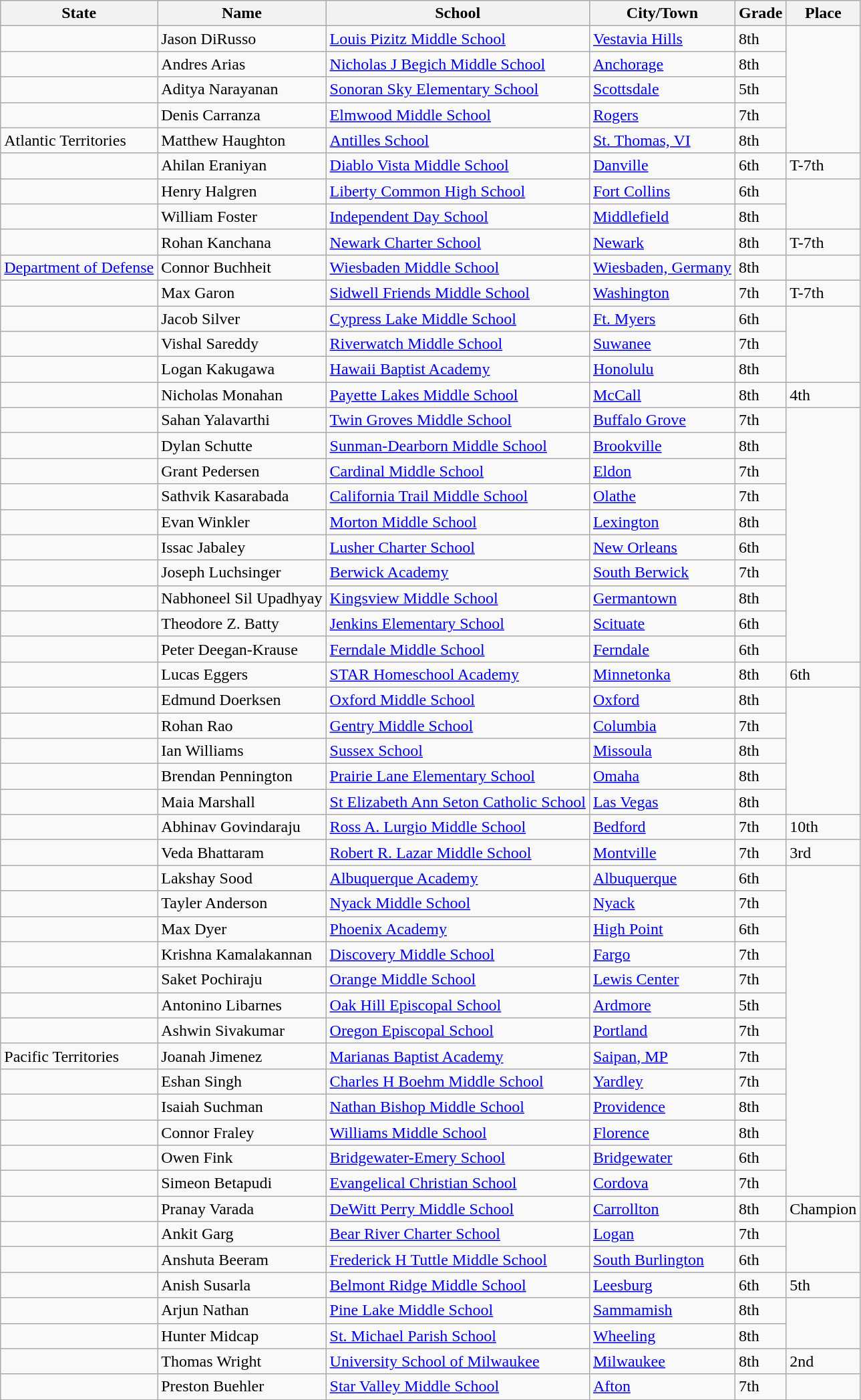<table class="wikitable">
<tr>
<th><strong>State</strong></th>
<th><strong>Name</strong></th>
<th><strong>School</strong></th>
<th><strong>City/Town</strong></th>
<th><strong>Grade</strong></th>
<th><strong>Place</strong></th>
</tr>
<tr>
<td></td>
<td>Jason DiRusso</td>
<td><a href='#'>Louis Pizitz Middle School</a></td>
<td><a href='#'>Vestavia Hills</a></td>
<td>8th</td>
</tr>
<tr>
<td></td>
<td>Andres Arias</td>
<td><a href='#'>Nicholas J Begich Middle School</a></td>
<td><a href='#'>Anchorage</a></td>
<td>8th</td>
</tr>
<tr>
<td></td>
<td>Aditya Narayanan</td>
<td><a href='#'>Sonoran Sky Elementary School</a></td>
<td><a href='#'>Scottsdale</a></td>
<td>5th</td>
</tr>
<tr>
<td></td>
<td>Denis Carranza</td>
<td><a href='#'>Elmwood Middle School</a></td>
<td><a href='#'>Rogers</a></td>
<td>7th</td>
</tr>
<tr>
<td>  Atlantic Territories</td>
<td>Matthew Haughton</td>
<td><a href='#'>Antilles School</a></td>
<td><a href='#'>St. Thomas, VI</a></td>
<td>8th</td>
</tr>
<tr>
<td></td>
<td>Ahilan Eraniyan</td>
<td><a href='#'>Diablo Vista Middle School</a></td>
<td><a href='#'>Danville</a></td>
<td>6th</td>
<td>T-7th</td>
</tr>
<tr>
<td></td>
<td>Henry Halgren</td>
<td><a href='#'>Liberty Common High School</a></td>
<td><a href='#'>Fort Collins</a></td>
<td>6th</td>
</tr>
<tr>
<td></td>
<td>William Foster</td>
<td><a href='#'>Independent Day School</a></td>
<td><a href='#'>Middlefield</a></td>
<td>8th</td>
</tr>
<tr>
<td></td>
<td>Rohan Kanchana</td>
<td><a href='#'>Newark Charter School</a></td>
<td><a href='#'>Newark</a></td>
<td>8th</td>
<td>T-7th</td>
</tr>
<tr>
<td> <a href='#'>Department of Defense</a></td>
<td>Connor Buchheit</td>
<td><a href='#'>Wiesbaden Middle School</a></td>
<td><a href='#'>Wiesbaden, Germany</a></td>
<td>8th</td>
</tr>
<tr>
<td></td>
<td>Max Garon</td>
<td><a href='#'>Sidwell Friends Middle School</a></td>
<td><a href='#'>Washington</a></td>
<td>7th</td>
<td>T-7th</td>
</tr>
<tr>
<td></td>
<td>Jacob Silver</td>
<td><a href='#'>Cypress Lake Middle School</a></td>
<td><a href='#'>Ft. Myers</a></td>
<td>6th</td>
</tr>
<tr>
<td></td>
<td>Vishal Sareddy</td>
<td><a href='#'>Riverwatch Middle School</a></td>
<td><a href='#'>Suwanee</a></td>
<td>7th</td>
</tr>
<tr>
<td></td>
<td>Logan Kakugawa</td>
<td><a href='#'>Hawaii Baptist Academy</a></td>
<td><a href='#'>Honolulu</a></td>
<td>8th</td>
</tr>
<tr>
<td></td>
<td>Nicholas Monahan</td>
<td><a href='#'>Payette Lakes Middle School</a></td>
<td><a href='#'>McCall</a></td>
<td>8th</td>
<td>4th</td>
</tr>
<tr>
<td></td>
<td>Sahan Yalavarthi</td>
<td><a href='#'>Twin Groves Middle School</a></td>
<td><a href='#'>Buffalo Grove</a></td>
<td>7th</td>
</tr>
<tr>
<td></td>
<td>Dylan Schutte</td>
<td><a href='#'>Sunman-Dearborn Middle School</a></td>
<td><a href='#'>Brookville</a></td>
<td>8th</td>
</tr>
<tr>
<td></td>
<td>Grant Pedersen</td>
<td><a href='#'>Cardinal Middle School</a></td>
<td><a href='#'>Eldon</a></td>
<td>7th</td>
</tr>
<tr>
<td></td>
<td>Sathvik Kasarabada</td>
<td><a href='#'>California Trail Middle School</a></td>
<td><a href='#'>Olathe</a></td>
<td>7th</td>
</tr>
<tr>
<td></td>
<td>Evan Winkler</td>
<td><a href='#'>Morton Middle School</a></td>
<td><a href='#'>Lexington</a></td>
<td>8th</td>
</tr>
<tr>
<td></td>
<td>Issac Jabaley</td>
<td><a href='#'>Lusher Charter School</a></td>
<td><a href='#'>New Orleans</a></td>
<td>6th</td>
</tr>
<tr>
<td></td>
<td>Joseph Luchsinger</td>
<td><a href='#'>Berwick Academy</a></td>
<td><a href='#'>South Berwick</a></td>
<td>7th</td>
</tr>
<tr>
<td></td>
<td>Nabhoneel Sil Upadhyay</td>
<td><a href='#'>Kingsview Middle School</a></td>
<td><a href='#'>Germantown</a></td>
<td>8th</td>
</tr>
<tr>
<td></td>
<td>Theodore Z. Batty</td>
<td><a href='#'>Jenkins Elementary School</a></td>
<td><a href='#'>Scituate</a></td>
<td>6th</td>
</tr>
<tr>
<td></td>
<td>Peter Deegan-Krause</td>
<td><a href='#'>Ferndale Middle School</a></td>
<td><a href='#'>Ferndale</a></td>
<td>6th</td>
</tr>
<tr>
<td></td>
<td>Lucas Eggers</td>
<td><a href='#'>STAR Homeschool Academy</a></td>
<td><a href='#'>Minnetonka</a></td>
<td>8th</td>
<td>6th</td>
</tr>
<tr>
<td></td>
<td>Edmund Doerksen</td>
<td><a href='#'>Oxford Middle School</a></td>
<td><a href='#'>Oxford</a></td>
<td>8th</td>
</tr>
<tr>
<td></td>
<td>Rohan Rao</td>
<td><a href='#'>Gentry Middle School</a></td>
<td><a href='#'>Columbia</a></td>
<td>7th</td>
</tr>
<tr>
<td></td>
<td>Ian Williams</td>
<td><a href='#'>Sussex School</a></td>
<td><a href='#'>Missoula</a></td>
<td>8th</td>
</tr>
<tr>
<td></td>
<td>Brendan Pennington</td>
<td><a href='#'>Prairie Lane Elementary School</a></td>
<td><a href='#'>Omaha</a></td>
<td>8th</td>
</tr>
<tr>
<td></td>
<td>Maia Marshall</td>
<td><a href='#'>St Elizabeth Ann Seton Catholic School</a></td>
<td><a href='#'>Las Vegas</a></td>
<td>8th</td>
</tr>
<tr>
<td></td>
<td>Abhinav Govindaraju</td>
<td><a href='#'>Ross A. Lurgio Middle School</a></td>
<td><a href='#'>Bedford</a></td>
<td>7th</td>
<td>10th</td>
</tr>
<tr>
<td></td>
<td>Veda Bhattaram</td>
<td><a href='#'>Robert R. Lazar Middle School</a></td>
<td><a href='#'>Montville</a></td>
<td>7th</td>
<td>3rd</td>
</tr>
<tr>
<td></td>
<td>Lakshay Sood</td>
<td><a href='#'>Albuquerque Academy</a></td>
<td><a href='#'>Albuquerque</a></td>
<td>6th</td>
</tr>
<tr>
<td></td>
<td>Tayler Anderson</td>
<td><a href='#'>Nyack Middle School</a></td>
<td><a href='#'>Nyack</a></td>
<td>7th</td>
</tr>
<tr>
<td></td>
<td>Max Dyer</td>
<td><a href='#'>Phoenix Academy</a></td>
<td><a href='#'>High Point</a></td>
<td>6th</td>
</tr>
<tr>
<td></td>
<td>Krishna Kamalakannan</td>
<td><a href='#'>Discovery Middle School</a></td>
<td><a href='#'>Fargo</a></td>
<td>7th</td>
</tr>
<tr>
<td></td>
<td>Saket Pochiraju</td>
<td><a href='#'>Orange Middle School</a></td>
<td><a href='#'>Lewis Center</a></td>
<td>7th</td>
</tr>
<tr>
<td></td>
<td>Antonino Libarnes</td>
<td><a href='#'>Oak Hill Episcopal School</a></td>
<td><a href='#'>Ardmore</a></td>
<td>5th</td>
</tr>
<tr>
<td></td>
<td>Ashwin Sivakumar</td>
<td><a href='#'>Oregon Episcopal School</a></td>
<td><a href='#'>Portland</a></td>
<td>7th</td>
</tr>
<tr>
<td>   Pacific Territories</td>
<td>Joanah Jimenez</td>
<td><a href='#'>Marianas Baptist Academy</a></td>
<td><a href='#'>Saipan, MP</a></td>
<td>7th</td>
</tr>
<tr>
<td></td>
<td>Eshan Singh</td>
<td><a href='#'>Charles H Boehm Middle School</a></td>
<td><a href='#'>Yardley</a></td>
<td>7th</td>
</tr>
<tr>
<td></td>
<td>Isaiah Suchman</td>
<td><a href='#'>Nathan Bishop Middle School</a></td>
<td><a href='#'>Providence</a></td>
<td>8th</td>
</tr>
<tr>
<td></td>
<td>Connor Fraley</td>
<td><a href='#'>Williams Middle School</a></td>
<td><a href='#'>Florence</a></td>
<td>8th</td>
</tr>
<tr>
<td></td>
<td>Owen Fink</td>
<td><a href='#'>Bridgewater-Emery School</a></td>
<td><a href='#'>Bridgewater</a></td>
<td>6th</td>
</tr>
<tr>
<td></td>
<td>Simeon Betapudi</td>
<td><a href='#'>Evangelical Christian School</a></td>
<td><a href='#'>Cordova</a></td>
<td>7th</td>
</tr>
<tr>
<td></td>
<td>Pranay Varada</td>
<td><a href='#'>DeWitt Perry Middle School</a></td>
<td><a href='#'>Carrollton</a></td>
<td>8th</td>
<td>Champion</td>
</tr>
<tr>
<td></td>
<td>Ankit Garg</td>
<td><a href='#'>Bear River Charter School</a></td>
<td><a href='#'>Logan</a></td>
<td>7th</td>
</tr>
<tr>
<td></td>
<td>Anshuta Beeram</td>
<td><a href='#'>Frederick H Tuttle Middle School</a></td>
<td><a href='#'>South Burlington</a></td>
<td>6th</td>
</tr>
<tr>
<td></td>
<td>Anish Susarla</td>
<td><a href='#'>Belmont Ridge Middle School</a></td>
<td><a href='#'>Leesburg</a></td>
<td>6th</td>
<td>5th</td>
</tr>
<tr>
<td></td>
<td>Arjun Nathan</td>
<td><a href='#'>Pine Lake Middle School</a></td>
<td><a href='#'>Sammamish</a></td>
<td>8th</td>
</tr>
<tr>
<td></td>
<td>Hunter Midcap</td>
<td><a href='#'>St. Michael Parish School</a></td>
<td><a href='#'>Wheeling</a></td>
<td>8th</td>
</tr>
<tr>
<td></td>
<td>Thomas Wright</td>
<td><a href='#'>University School of Milwaukee</a></td>
<td><a href='#'>Milwaukee</a></td>
<td>8th</td>
<td>2nd</td>
</tr>
<tr>
<td></td>
<td>Preston Buehler</td>
<td><a href='#'>Star Valley Middle School</a></td>
<td><a href='#'>Afton</a></td>
<td>7th</td>
</tr>
</table>
